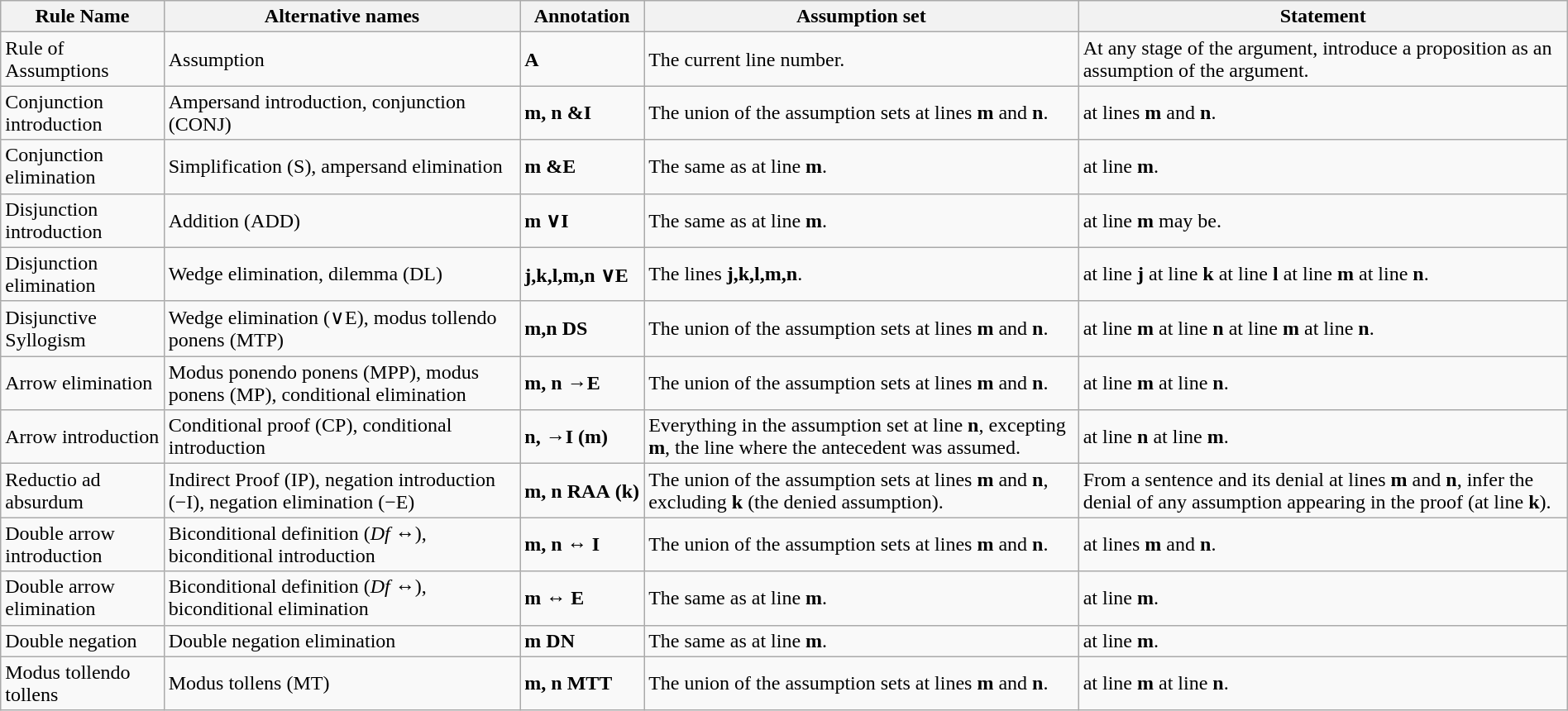<table class="wikitable" style="margin:auto;">
<tr>
<th>Rule Name</th>
<th>Alternative names</th>
<th>Annotation</th>
<th>Assumption set</th>
<th>Statement</th>
</tr>
<tr>
<td>Rule of Assumptions</td>
<td>Assumption</td>
<td><strong>A</strong></td>
<td>The current line number.</td>
<td>At any stage of the argument, introduce a proposition as an assumption of the argument.</td>
</tr>
<tr>
<td>Conjunction introduction</td>
<td>Ampersand introduction, conjunction (CONJ)</td>
<td><strong>m, n &I</strong></td>
<td>The union of the assumption sets at lines <strong>m</strong> and <strong>n</strong>.</td>
<td> at lines <strong>m</strong> and <strong>n</strong>.</td>
</tr>
<tr>
<td>Conjunction elimination</td>
<td>Simplification (S), ampersand elimination</td>
<td><strong>m &E</strong></td>
<td>The same as at line <strong>m</strong>.</td>
<td> at line <strong>m</strong>.</td>
</tr>
<tr>
<td>Disjunction introduction</td>
<td>Addition (ADD)</td>
<td><strong>m ∨I</strong></td>
<td>The same as at line <strong>m</strong>.</td>
<td> at line <strong>m</strong> may be.</td>
</tr>
<tr>
<td>Disjunction elimination</td>
<td>Wedge elimination, dilemma (DL)</td>
<td><strong>j,k,l,m,n ∨E</strong></td>
<td>The lines <strong>j,k,l,m,n</strong>.</td>
<td> at line <strong>j</strong> at line <strong>k</strong> at line <strong>l</strong> at line <strong>m</strong> at line <strong>n</strong>.</td>
</tr>
<tr>
<td>Disjunctive Syllogism</td>
<td>Wedge elimination (∨E), modus tollendo ponens (MTP)</td>
<td><strong>m,n DS</strong></td>
<td>The union of the assumption sets at lines <strong>m</strong> and <strong>n</strong>.</td>
<td> at line <strong>m</strong> at line <strong>n</strong> at line <strong>m</strong> at line <strong>n</strong>.</td>
</tr>
<tr>
<td>Arrow elimination</td>
<td>Modus ponendo ponens (MPP), modus ponens (MP), conditional elimination</td>
<td><strong>m, n →E</strong></td>
<td>The union of the assumption sets at lines <strong>m</strong> and <strong>n</strong>.</td>
<td> at line <strong>m</strong> at line <strong>n</strong>.</td>
</tr>
<tr>
<td>Arrow introduction</td>
<td>Conditional proof (CP), conditional introduction</td>
<td><strong>n, →I (m)</strong></td>
<td>Everything in the assumption set at line <strong>n</strong>, excepting <strong>m</strong>, the line where the antecedent was assumed.</td>
<td> at line <strong>n</strong> at line <strong>m</strong>.</td>
</tr>
<tr>
<td>Reductio ad absurdum</td>
<td>Indirect Proof (IP), negation introduction (−I), negation elimination (−E)</td>
<td><strong>m,</strong> <strong>n</strong> <strong>RAA</strong> <strong>(k)</strong></td>
<td>The union of the assumption sets at lines <strong>m</strong> and <strong>n</strong>, excluding <strong>k</strong> (the denied assumption).</td>
<td>From a sentence and its denial at lines <strong>m</strong> and <strong>n</strong>, infer the denial of any assumption appearing in the proof (at line <strong>k</strong>).</td>
</tr>
<tr>
<td>Double arrow introduction</td>
<td>Biconditional definition (<em>Df</em> ↔), biconditional introduction</td>
<td><strong>m, n ↔ I</strong></td>
<td>The union of the assumption sets at lines <strong>m</strong> and <strong>n</strong>.</td>
<td> at lines <strong>m</strong> and <strong>n</strong>.</td>
</tr>
<tr>
<td>Double arrow elimination</td>
<td>Biconditional definition (<em>Df</em> ↔), biconditional elimination</td>
<td><strong>m ↔ E</strong></td>
<td>The same as at line <strong>m</strong>.</td>
<td> at line <strong>m</strong>.</td>
</tr>
<tr>
<td>Double negation</td>
<td>Double negation elimination</td>
<td><strong>m DN</strong></td>
<td>The same as at line <strong>m</strong>.</td>
<td> at line <strong>m</strong>.</td>
</tr>
<tr>
<td>Modus tollendo tollens</td>
<td>Modus tollens (MT)</td>
<td><strong>m, n MTT</strong></td>
<td>The union of the assumption sets at lines <strong>m</strong> and <strong>n</strong>.</td>
<td> at line <strong>m</strong> at line <strong>n</strong>.</td>
</tr>
</table>
